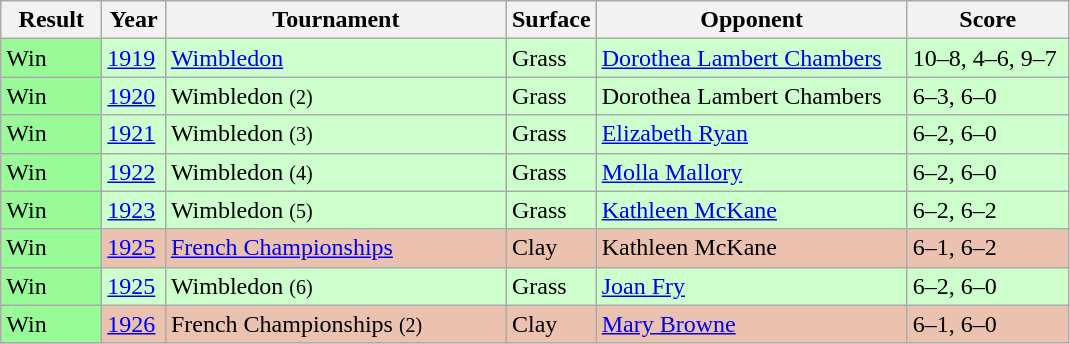<table class='sortable wikitable'>
<tr>
<th style="width:60px" class="unsortable">Result</th>
<th style="width:35px">Year</th>
<th style="width:220px">Tournament</th>
<th style="width:50px">Surface</th>
<th style="width:200px">Opponent</th>
<th style="width:100px" class="unsortable">Score</th>
</tr>
<tr style="background:#cfc;">
<td style="background:#98fb98;">Win</td>
<td><a href='#'>1919</a></td>
<td><a href='#'>Wimbledon</a></td>
<td>Grass</td>
<td> <a href='#'>Dorothea Lambert Chambers</a></td>
<td>10–8, 4–6, 9–7</td>
</tr>
<tr style="background:#cfc;">
<td style="background:#98fb98;">Win</td>
<td><a href='#'>1920</a></td>
<td>Wimbledon <small>(2)</small></td>
<td>Grass</td>
<td> Dorothea Lambert Chambers</td>
<td>6–3, 6–0</td>
</tr>
<tr style="background:#cfc;">
<td style="background:#98fb98;">Win</td>
<td><a href='#'>1921</a></td>
<td>Wimbledon <small>(3)</small></td>
<td>Grass</td>
<td> <a href='#'>Elizabeth Ryan</a></td>
<td>6–2, 6–0</td>
</tr>
<tr style="background:#cfc;">
<td style="background:#98fb98;">Win</td>
<td><a href='#'>1922</a></td>
<td>Wimbledon <small>(4)</small></td>
<td>Grass</td>
<td> <a href='#'>Molla Mallory</a></td>
<td>6–2, 6–0</td>
</tr>
<tr style="background:#cfc;">
<td style="background:#98fb98;">Win</td>
<td><a href='#'>1923</a></td>
<td>Wimbledon <small>(5)</small></td>
<td>Grass</td>
<td> <a href='#'>Kathleen McKane</a></td>
<td>6–2, 6–2</td>
</tr>
<tr style="background:#ebc2af;">
<td style="background:#98fb98;">Win</td>
<td><a href='#'>1925</a></td>
<td><a href='#'>French Championships</a></td>
<td>Clay</td>
<td> Kathleen McKane</td>
<td>6–1, 6–2</td>
</tr>
<tr style="background:#cfc;">
<td style="background:#98fb98;">Win</td>
<td><a href='#'>1925</a></td>
<td>Wimbledon <small>(6)</small></td>
<td>Grass</td>
<td> <a href='#'>Joan Fry</a></td>
<td>6–2, 6–0</td>
</tr>
<tr style="background:#ebc2af;">
<td style="background:#98fb98;">Win</td>
<td><a href='#'>1926</a></td>
<td>French Championships <small>(2)</small></td>
<td>Clay</td>
<td> <a href='#'>Mary Browne</a></td>
<td>6–1, 6–0</td>
</tr>
</table>
